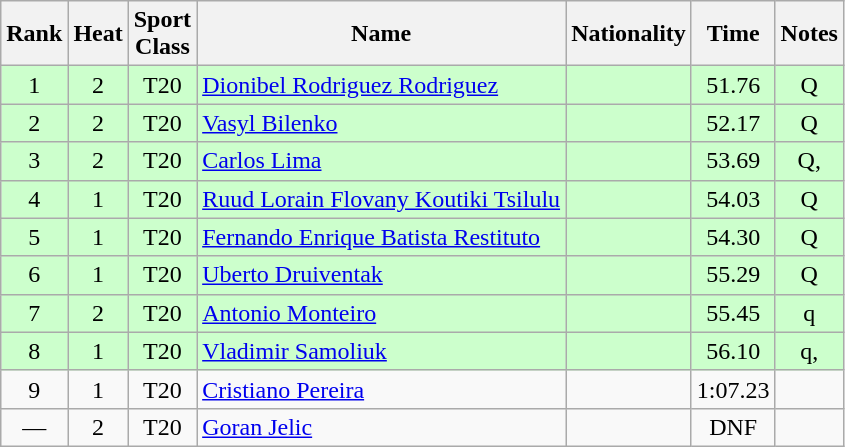<table class="wikitable sortable" style="text-align:center">
<tr>
<th>Rank</th>
<th>Heat</th>
<th>Sport<br>Class</th>
<th>Name</th>
<th>Nationality</th>
<th>Time</th>
<th>Notes</th>
</tr>
<tr bgcolor=ccffcc>
<td>1</td>
<td>2</td>
<td>T20</td>
<td align=left><a href='#'>Dionibel Rodriguez Rodriguez</a></td>
<td align=left></td>
<td>51.76</td>
<td>Q</td>
</tr>
<tr bgcolor=ccffcc>
<td>2</td>
<td>2</td>
<td>T20</td>
<td align=left><a href='#'>Vasyl Bilenko</a></td>
<td align=left></td>
<td>52.17</td>
<td>Q</td>
</tr>
<tr bgcolor=ccffcc>
<td>3</td>
<td>2</td>
<td>T20</td>
<td align=left><a href='#'>Carlos Lima</a></td>
<td align=left></td>
<td>53.69</td>
<td>Q, </td>
</tr>
<tr bgcolor=ccffcc>
<td>4</td>
<td>1</td>
<td>T20</td>
<td align=left><a href='#'>Ruud Lorain Flovany Koutiki Tsilulu</a></td>
<td align=left></td>
<td>54.03</td>
<td>Q</td>
</tr>
<tr bgcolor=ccffcc>
<td>5</td>
<td>1</td>
<td>T20</td>
<td align=left><a href='#'>Fernando Enrique Batista Restituto</a></td>
<td align=left></td>
<td>54.30</td>
<td>Q</td>
</tr>
<tr bgcolor=ccffcc>
<td>6</td>
<td>1</td>
<td>T20</td>
<td align=left><a href='#'>Uberto Druiventak</a></td>
<td align=left></td>
<td>55.29</td>
<td>Q</td>
</tr>
<tr bgcolor=ccffcc>
<td>7</td>
<td>2</td>
<td>T20</td>
<td align=left><a href='#'>Antonio Monteiro</a></td>
<td align=left></td>
<td>55.45</td>
<td>q</td>
</tr>
<tr bgcolor=ccffcc>
<td>8</td>
<td>1</td>
<td>T20</td>
<td align=left><a href='#'>Vladimir Samoliuk</a></td>
<td align=left></td>
<td>56.10</td>
<td>q, </td>
</tr>
<tr>
<td>9</td>
<td>1</td>
<td>T20</td>
<td align=left><a href='#'>Cristiano Pereira</a></td>
<td align=left></td>
<td>1:07.23</td>
<td></td>
</tr>
<tr>
<td>—</td>
<td>2</td>
<td>T20</td>
<td align=left><a href='#'>Goran Jelic</a></td>
<td align=left></td>
<td>DNF</td>
<td></td>
</tr>
</table>
